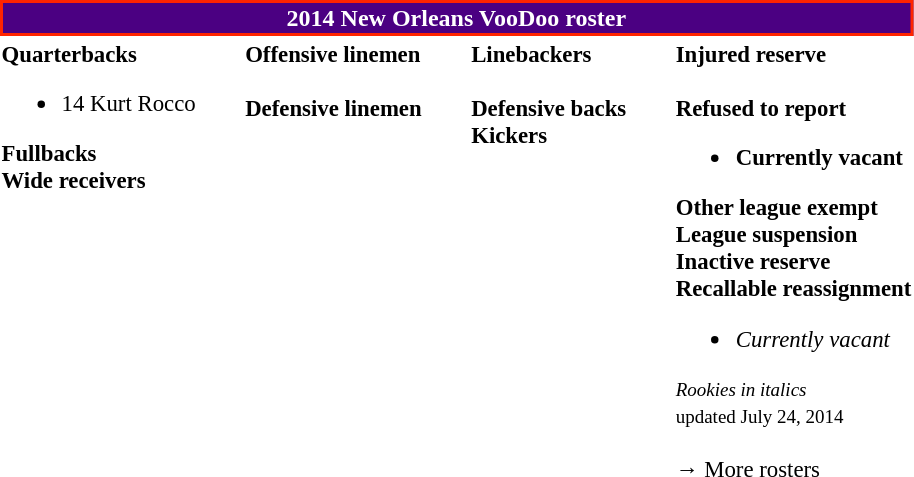<table class="toccolours" style="text-align: left;">
<tr>
<th colspan=7 style="background:#4B0082; border: 2px solid #FF2400; color:white; text-align:center;"><strong>2014 New Orleans VooDoo roster</strong></th>
</tr>
<tr>
<td style="font-size: 95%;" valign="top"><strong>Quarterbacks</strong><br>
<ul><li>14 Kurt Rocco</li></ul><strong>Fullbacks</strong>
<br><strong>Wide receivers</strong>




</td>
<td style="width: 25px;"></td>
<td style="font-size: 95%;" valign="top"><strong>Offensive linemen</strong><br>



<br><strong>Defensive linemen</strong>


</td>
<td style="width: 25px;"></td>
<td style="font-size: 95%;" valign="top"><strong>Linebackers</strong><br>
<br><strong>Defensive backs</strong>



<br><strong>Kickers</strong>
</td>
<td style="width: 25px;"></td>
<td style="font-size: 95%;" valign="top"><strong>Injured reserve</strong><br>








<br><strong>Refused to report</strong><ul><li><strong>Currently vacant</strong></li></ul><strong>Other league exempt</strong>
<br><strong>League suspension</strong>


<br><strong>Inactive reserve</strong>

<br><strong>Recallable reassignment</strong><ul><li><em>Currently vacant</em></li></ul><small><em>Rookies in italics</em><br><span></span> updated July 24, 2014</small><br>
<br>→ More rosters</td>
</tr>
<tr>
</tr>
</table>
